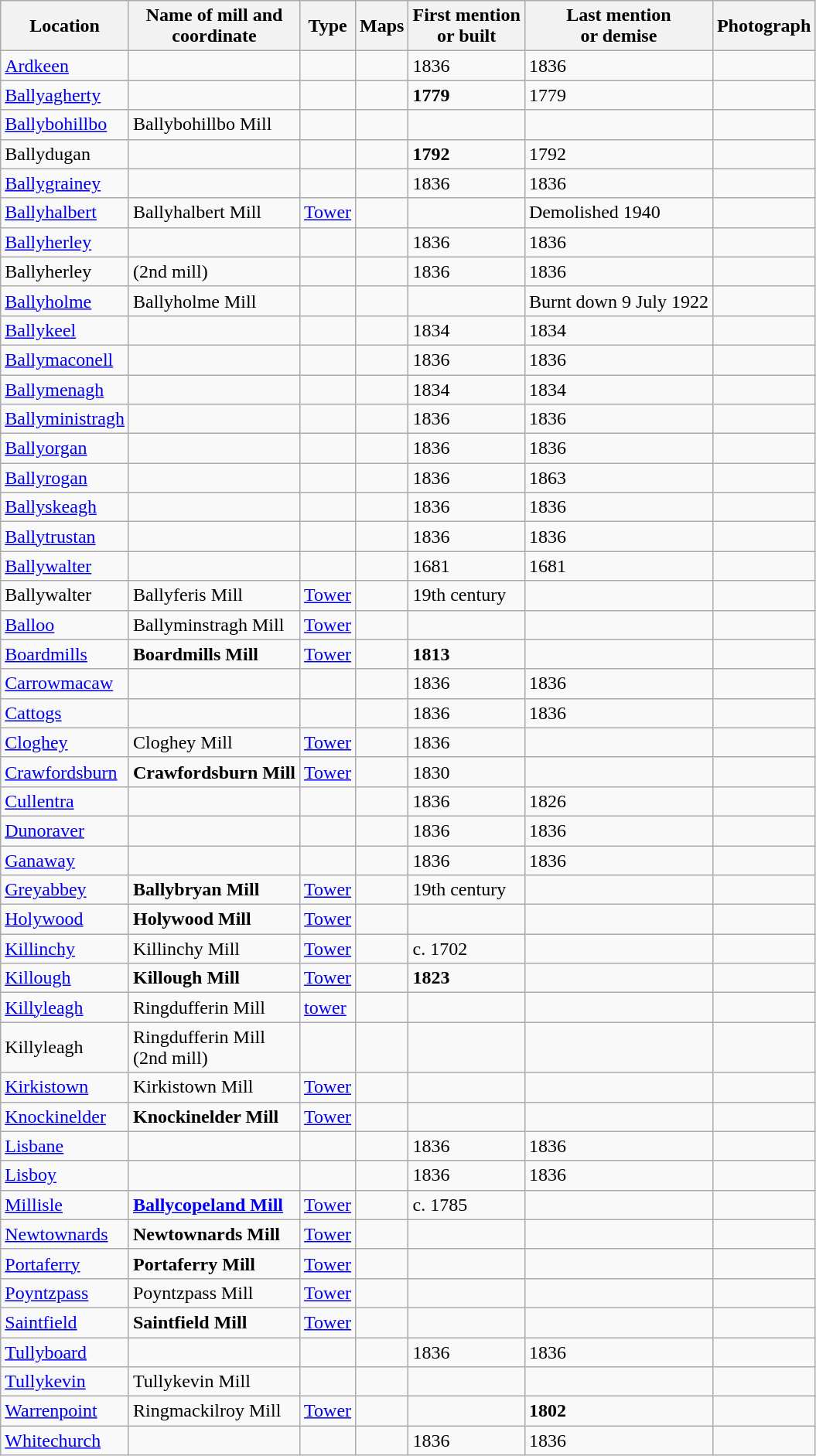<table class="wikitable">
<tr>
<th>Location</th>
<th>Name of mill and<br>coordinate</th>
<th>Type</th>
<th>Maps</th>
<th>First mention<br>or built</th>
<th>Last mention<br> or demise</th>
<th>Photograph</th>
</tr>
<tr>
<td><a href='#'>Ardkeen</a></td>
<td></td>
<td></td>
<td></td>
<td>1836</td>
<td>1836</td>
<td></td>
</tr>
<tr>
<td><a href='#'>Ballyagherty</a></td>
<td></td>
<td></td>
<td></td>
<td><strong>1779</strong></td>
<td>1779</td>
<td></td>
</tr>
<tr>
<td><a href='#'>Ballybohillbo</a></td>
<td>Ballybohillbo Mill</td>
<td></td>
<td></td>
<td></td>
<td></td>
<td></td>
</tr>
<tr>
<td>Ballydugan</td>
<td></td>
<td></td>
<td></td>
<td><strong>1792</strong></td>
<td>1792</td>
<td></td>
</tr>
<tr>
<td><a href='#'>Ballygrainey</a></td>
<td></td>
<td></td>
<td></td>
<td>1836</td>
<td>1836</td>
<td></td>
</tr>
<tr>
<td><a href='#'>Ballyhalbert</a></td>
<td>Ballyhalbert Mill</td>
<td><a href='#'>Tower</a></td>
<td></td>
<td></td>
<td>Demolished 1940<br></td>
<td></td>
</tr>
<tr>
<td><a href='#'>Ballyherley</a></td>
<td></td>
<td></td>
<td></td>
<td>1836</td>
<td>1836</td>
<td></td>
</tr>
<tr>
<td>Ballyherley</td>
<td>(2nd mill)</td>
<td></td>
<td></td>
<td>1836</td>
<td>1836</td>
<td></td>
</tr>
<tr>
<td><a href='#'>Ballyholme</a></td>
<td>Ballyholme Mill</td>
<td></td>
<td></td>
<td></td>
<td>Burnt down 9 July 1922<br></td>
<td></td>
</tr>
<tr>
<td><a href='#'>Ballykeel</a></td>
<td></td>
<td></td>
<td></td>
<td>1834</td>
<td>1834</td>
<td></td>
</tr>
<tr>
<td><a href='#'>Ballymaconell</a></td>
<td></td>
<td></td>
<td></td>
<td>1836</td>
<td>1836</td>
<td></td>
</tr>
<tr>
<td><a href='#'>Ballymenagh</a></td>
<td></td>
<td></td>
<td></td>
<td>1834</td>
<td>1834</td>
<td></td>
</tr>
<tr>
<td><a href='#'>Ballyministragh</a></td>
<td></td>
<td></td>
<td></td>
<td>1836</td>
<td>1836</td>
<td></td>
</tr>
<tr>
<td><a href='#'>Ballyorgan</a></td>
<td></td>
<td></td>
<td></td>
<td>1836</td>
<td>1836</td>
<td></td>
</tr>
<tr>
<td><a href='#'>Ballyrogan</a></td>
<td></td>
<td></td>
<td></td>
<td>1836</td>
<td>1863</td>
<td></td>
</tr>
<tr>
<td><a href='#'>Ballyskeagh</a></td>
<td></td>
<td></td>
<td></td>
<td>1836</td>
<td>1836</td>
<td></td>
</tr>
<tr>
<td><a href='#'>Ballytrustan</a></td>
<td></td>
<td></td>
<td></td>
<td>1836</td>
<td>1836</td>
<td></td>
</tr>
<tr>
<td><a href='#'>Ballywalter</a></td>
<td></td>
<td></td>
<td></td>
<td>1681</td>
<td>1681</td>
<td></td>
</tr>
<tr>
<td>Ballywalter</td>
<td>Ballyferis Mill<br></td>
<td><a href='#'>Tower</a></td>
<td></td>
<td>19th century</td>
<td></td>
<td></td>
</tr>
<tr>
<td><a href='#'>Balloo</a></td>
<td>Ballyminstragh Mill</td>
<td><a href='#'>Tower</a></td>
<td></td>
<td></td>
<td></td>
<td></td>
</tr>
<tr>
<td><a href='#'>Boardmills</a></td>
<td><strong>Boardmills Mill</strong><br></td>
<td><a href='#'>Tower</a></td>
<td></td>
<td><strong>1813</strong></td>
<td></td>
<td></td>
</tr>
<tr>
<td><a href='#'>Carrowmacaw</a></td>
<td></td>
<td></td>
<td></td>
<td>1836</td>
<td>1836</td>
<td></td>
</tr>
<tr>
<td><a href='#'>Cattogs</a></td>
<td></td>
<td></td>
<td></td>
<td>1836</td>
<td>1836</td>
<td></td>
</tr>
<tr>
<td><a href='#'>Cloghey</a></td>
<td>Cloghey Mill<br></td>
<td><a href='#'>Tower</a></td>
<td></td>
<td>1836</td>
<td></td>
<td></td>
</tr>
<tr>
<td><a href='#'>Crawfordsburn</a></td>
<td><strong>Crawfordsburn Mill</strong><br></td>
<td><a href='#'>Tower</a></td>
<td></td>
<td>1830</td>
<td></td>
<td></td>
</tr>
<tr>
<td><a href='#'>Cullentra</a></td>
<td></td>
<td></td>
<td></td>
<td>1836</td>
<td>1826</td>
<td></td>
</tr>
<tr>
<td><a href='#'>Dunoraver</a></td>
<td></td>
<td></td>
<td></td>
<td>1836</td>
<td>1836</td>
<td></td>
</tr>
<tr>
<td><a href='#'>Ganaway</a></td>
<td></td>
<td></td>
<td></td>
<td>1836</td>
<td>1836</td>
<td></td>
</tr>
<tr>
<td><a href='#'>Greyabbey</a></td>
<td><strong>Ballybryan Mill</strong><br></td>
<td><a href='#'>Tower</a></td>
<td></td>
<td>19th century</td>
<td></td>
<td></td>
</tr>
<tr>
<td><a href='#'>Holywood</a></td>
<td><strong>Holywood Mill</strong><br></td>
<td><a href='#'>Tower</a></td>
<td></td>
<td></td>
<td></td>
<td></td>
</tr>
<tr>
<td><a href='#'>Killinchy</a></td>
<td>Killinchy Mill<br></td>
<td><a href='#'>Tower</a></td>
<td></td>
<td>c. 1702</td>
<td></td>
<td></td>
</tr>
<tr>
<td><a href='#'>Killough</a></td>
<td><strong>Killough Mill</strong><br></td>
<td><a href='#'>Tower</a></td>
<td></td>
<td><strong>1823</strong></td>
<td></td>
<td></td>
</tr>
<tr>
<td><a href='#'>Killyleagh</a></td>
<td>Ringdufferin Mill</td>
<td><a href='#'>tower</a></td>
<td></td>
<td></td>
<td></td>
</tr>
<tr>
<td>Killyleagh</td>
<td>Ringdufferin Mill<br>(2nd mill)</td>
<td></td>
<td></td>
<td></td>
<td></td>
<td></td>
</tr>
<tr>
<td><a href='#'>Kirkistown</a></td>
<td>Kirkistown Mill</td>
<td><a href='#'>Tower</a></td>
<td></td>
<td></td>
<td></td>
<td></td>
</tr>
<tr>
<td><a href='#'>Knockinelder</a></td>
<td><strong>Knockinelder Mill</strong><br></td>
<td><a href='#'>Tower</a></td>
<td></td>
<td></td>
<td></td>
<td></td>
</tr>
<tr>
<td><a href='#'>Lisbane</a></td>
<td></td>
<td></td>
<td></td>
<td>1836</td>
<td>1836</td>
<td></td>
</tr>
<tr>
<td><a href='#'>Lisboy</a></td>
<td></td>
<td></td>
<td></td>
<td>1836</td>
<td>1836</td>
<td></td>
</tr>
<tr>
<td><a href='#'>Millisle</a></td>
<td><strong><a href='#'>Ballycopeland Mill</a></strong><br></td>
<td><a href='#'>Tower</a></td>
<td></td>
<td>c. 1785</td>
<td></td>
<td></td>
</tr>
<tr>
<td><a href='#'>Newtownards</a></td>
<td><strong>Newtownards Mill</strong><br></td>
<td><a href='#'>Tower</a></td>
<td></td>
<td></td>
<td></td>
<td></td>
</tr>
<tr>
<td><a href='#'>Portaferry</a></td>
<td><strong>Portaferry Mill</strong><br></td>
<td><a href='#'>Tower</a></td>
<td></td>
<td></td>
<td></td>
<td></td>
</tr>
<tr>
<td><a href='#'>Poyntzpass</a></td>
<td>Poyntzpass Mill</td>
<td><a href='#'>Tower</a></td>
<td></td>
<td></td>
<td></td>
<td></td>
</tr>
<tr>
<td><a href='#'>Saintfield</a></td>
<td><strong>Saintfield Mill</strong><br></td>
<td><a href='#'>Tower</a></td>
<td></td>
<td></td>
<td></td>
<td></td>
</tr>
<tr>
<td><a href='#'>Tullyboard</a></td>
<td></td>
<td></td>
<td></td>
<td>1836</td>
<td>1836</td>
<td></td>
</tr>
<tr>
<td><a href='#'>Tullykevin</a></td>
<td>Tullykevin Mill</td>
<td></td>
<td></td>
<td></td>
<td></td>
<td></td>
</tr>
<tr>
<td><a href='#'>Warrenpoint</a></td>
<td>Ringmackilroy Mill</td>
<td><a href='#'>Tower</a></td>
<td></td>
<td></td>
<td><strong>1802</strong></td>
<td></td>
</tr>
<tr>
<td><a href='#'>Whitechurch</a></td>
<td></td>
<td></td>
<td></td>
<td>1836</td>
<td>1836</td>
<td></td>
</tr>
</table>
